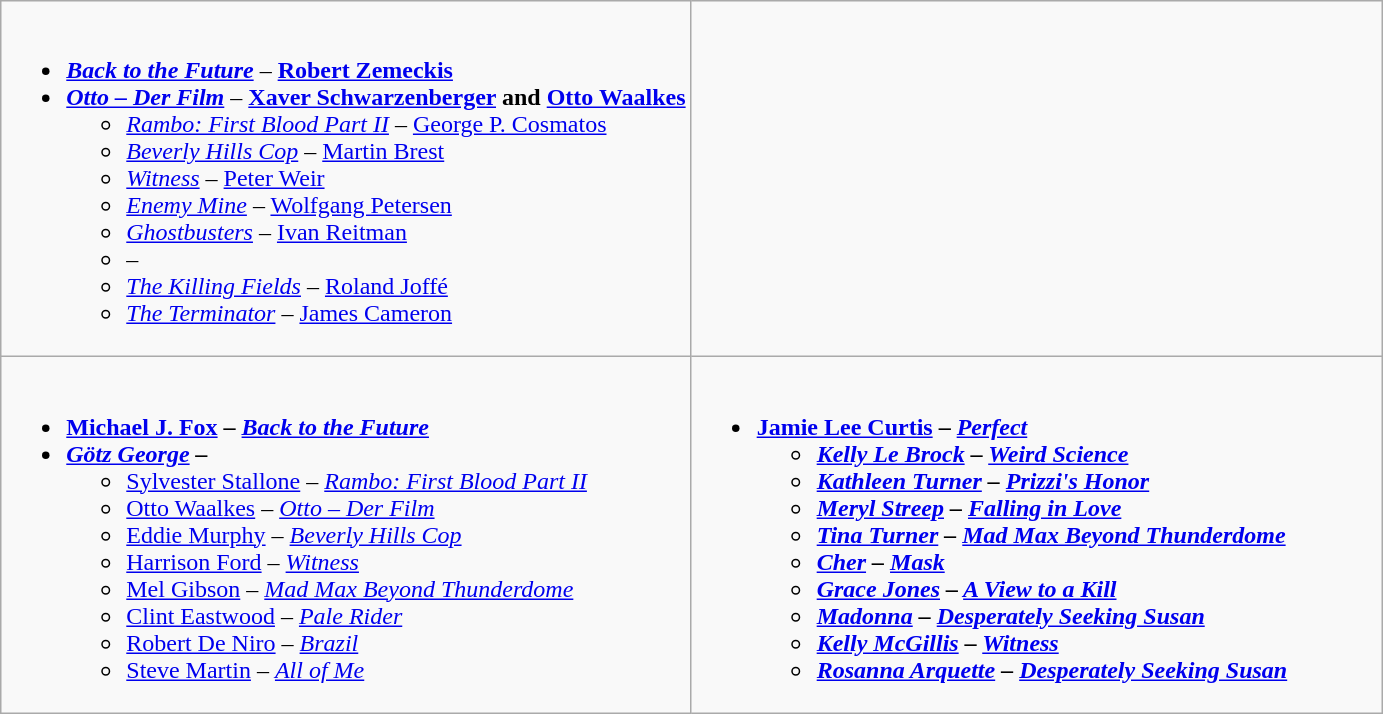<table class=wikitable>
<tr>
<td valign="top" width="50%"><br><ul><li><strong><em><a href='#'>Back to the Future</a></em></strong> – <strong><a href='#'>Robert Zemeckis</a></strong></li><li><strong><em><a href='#'>Otto – Der Film</a></em></strong> – <strong><a href='#'>Xaver Schwarzenberger</a> and <a href='#'>Otto Waalkes</a></strong><ul><li><em><a href='#'>Rambo: First Blood Part II</a></em> – <a href='#'>George P. Cosmatos</a></li><li><em><a href='#'>Beverly Hills Cop</a></em> – <a href='#'>Martin Brest</a></li><li><em><a href='#'>Witness</a></em> – <a href='#'>Peter Weir</a></li><li><em><a href='#'>Enemy Mine</a></em> – <a href='#'>Wolfgang Petersen</a></li><li><em><a href='#'>Ghostbusters</a></em> – <a href='#'>Ivan Reitman</a></li><li><em></em> – </li><li><em><a href='#'>The Killing Fields</a></em> – <a href='#'>Roland Joffé</a></li><li><em><a href='#'>The Terminator</a></em> – <a href='#'>James Cameron</a></li></ul></li></ul></td>
<td valign="top" width="50%"></td>
</tr>
<tr>
<td valign="top" width="50%"><br><ul><li><strong><a href='#'>Michael J. Fox</a> – <em><a href='#'>Back to the Future</a><strong><em></li><li></strong><a href='#'>Götz George</a> – </em></em></strong><ul><li><a href='#'>Sylvester Stallone</a> – <em><a href='#'>Rambo: First Blood Part II</a></em></li><li><a href='#'>Otto Waalkes</a> – <em><a href='#'>Otto – Der Film</a></em></li><li><a href='#'>Eddie Murphy</a> – <em><a href='#'>Beverly Hills Cop</a></em></li><li><a href='#'>Harrison Ford</a> – <em><a href='#'>Witness</a></em></li><li><a href='#'>Mel Gibson</a> – <em><a href='#'>Mad Max Beyond Thunderdome</a></em></li><li><a href='#'>Clint Eastwood</a> – <em><a href='#'>Pale Rider</a></em></li><li><a href='#'>Robert De Niro</a> – <em><a href='#'>Brazil</a></em></li><li><a href='#'>Steve Martin</a> – <em><a href='#'>All of Me</a></em></li></ul></li></ul></td>
<td valign="top" width="50%"><br><ul><li><strong><a href='#'>Jamie Lee Curtis</a> – <em><a href='#'>Perfect</a><strong><em><ul><li><a href='#'>Kelly Le Brock</a> – </em><a href='#'>Weird Science</a><em></li><li><a href='#'>Kathleen Turner</a> – </em><a href='#'>Prizzi's Honor</a><em></li><li><a href='#'>Meryl Streep</a> – </em><a href='#'>Falling in Love</a><em></li><li><a href='#'>Tina Turner</a> – </em><a href='#'>Mad Max Beyond Thunderdome</a><em></li><li><a href='#'>Cher</a> – </em><a href='#'>Mask</a><em></li><li><a href='#'>Grace Jones</a> – </em><a href='#'>A View to a Kill</a><em></li><li><a href='#'>Madonna</a> – </em><a href='#'>Desperately Seeking Susan</a><em></li><li><a href='#'>Kelly McGillis</a> – </em><a href='#'>Witness</a><em></li><li><a href='#'>Rosanna Arquette</a> – </em><a href='#'>Desperately Seeking Susan</a><em></li></ul></li></ul></td>
</tr>
</table>
